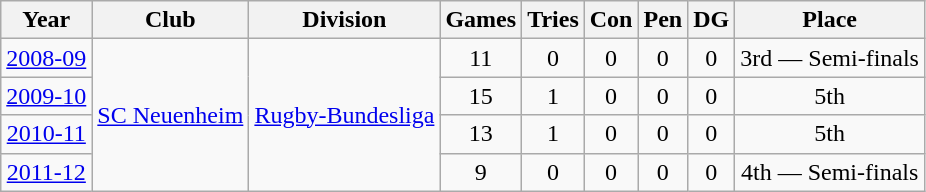<table class="wikitable">
<tr>
<th>Year</th>
<th>Club</th>
<th>Division</th>
<th>Games</th>
<th>Tries</th>
<th>Con</th>
<th>Pen</th>
<th>DG</th>
<th>Place</th>
</tr>
<tr align="center">
<td><a href='#'>2008-09</a></td>
<td rowspan=4><a href='#'>SC Neuenheim</a></td>
<td rowspan=4><a href='#'>Rugby-Bundesliga</a></td>
<td>11</td>
<td>0</td>
<td>0</td>
<td>0</td>
<td>0</td>
<td>3rd — Semi-finals</td>
</tr>
<tr align="center">
<td><a href='#'>2009-10</a></td>
<td>15</td>
<td>1</td>
<td>0</td>
<td>0</td>
<td>0</td>
<td>5th</td>
</tr>
<tr align="center">
<td><a href='#'>2010-11</a></td>
<td>13</td>
<td>1</td>
<td>0</td>
<td>0</td>
<td>0</td>
<td>5th</td>
</tr>
<tr align="center">
<td><a href='#'>2011-12</a></td>
<td>9</td>
<td>0</td>
<td>0</td>
<td>0</td>
<td>0</td>
<td>4th — Semi-finals</td>
</tr>
</table>
